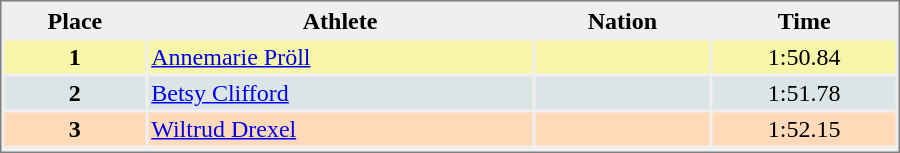<table style="border-style:solid;border-width:1px;border-color:#808080;background-color:#EFEFEF" cellspacing="2" cellpadding="2" width="600px">
<tr bgcolor="#EFEFEF">
<th>Place</th>
<th>Athlete</th>
<th>Nation</th>
<th>Time</th>
</tr>
<tr align="center" valign="top" bgcolor="#F7F6A8">
<th>1</th>
<td align="left"><a href='#'>Annemarie Pröll</a></td>
<td align="left"></td>
<td>1:50.84</td>
</tr>
<tr align="center" valign="top" bgcolor="#DCE5E5">
<th>2</th>
<td align="left"><a href='#'>Betsy Clifford</a></td>
<td align="left"></td>
<td>1:51.78</td>
</tr>
<tr align="center" valign="top" bgcolor="#FFDAB9">
<th>3</th>
<td align="left"><a href='#'>Wiltrud Drexel</a></td>
<td align="left"></td>
<td>1:52.15</td>
</tr>
<tr align="center" valign="top" bgcolor="#FFFFFF">
</tr>
</table>
